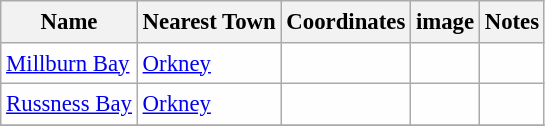<table class="wikitable sortable" style="table-layout:fixed;background-color:#FEFEFE;font-size:95%;padding:0.30em;line-height:1.35em;">
<tr>
<th scope="col">Name</th>
<th scope="col">Nearest Town</th>
<th scope="col" data-sort-type="number">Coordinates</th>
<th scope="col">image</th>
<th class="unsortable">Notes</th>
</tr>
<tr>
<td><a href='#'>Millburn Bay</a></td>
<td><a href='#'>Orkney</a></td>
<td></td>
<td></td>
<td></td>
</tr>
<tr>
<td><a href='#'>Russness Bay</a></td>
<td><a href='#'>Orkney</a></td>
<td></td>
<td></td>
<td></td>
</tr>
<tr>
</tr>
</table>
